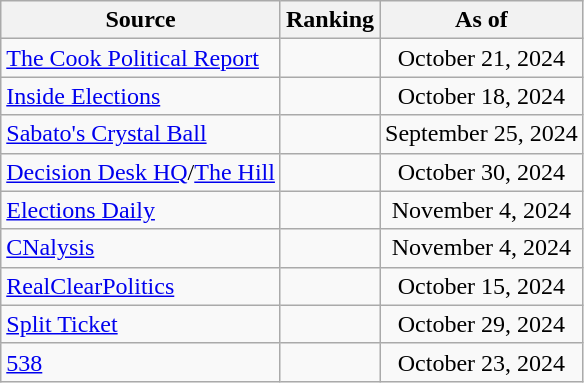<table class="wikitable" style="text-align:center">
<tr>
<th>Source</th>
<th>Ranking</th>
<th>As of</th>
</tr>
<tr>
<td align=left><a href='#'>The Cook Political Report</a></td>
<td></td>
<td>October 21, 2024</td>
</tr>
<tr>
<td align=left><a href='#'>Inside Elections</a></td>
<td></td>
<td>October 18, 2024</td>
</tr>
<tr>
<td align=left><a href='#'>Sabato's Crystal Ball</a></td>
<td></td>
<td>September 25, 2024</td>
</tr>
<tr>
<td align=left><a href='#'>Decision Desk HQ</a>/<a href='#'>The Hill</a></td>
<td></td>
<td>October 30, 2024</td>
</tr>
<tr>
<td align=left><a href='#'>Elections Daily</a></td>
<td></td>
<td>November 4, 2024</td>
</tr>
<tr>
<td align=left><a href='#'>CNalysis</a></td>
<td></td>
<td>November 4, 2024</td>
</tr>
<tr>
<td align=left><a href='#'>RealClearPolitics</a></td>
<td></td>
<td>October 15, 2024</td>
</tr>
<tr>
<td align="left"><a href='#'>Split Ticket</a></td>
<td></td>
<td>October 29, 2024</td>
</tr>
<tr>
<td align="left"><a href='#'>538</a></td>
<td></td>
<td>October 23, 2024</td>
</tr>
</table>
